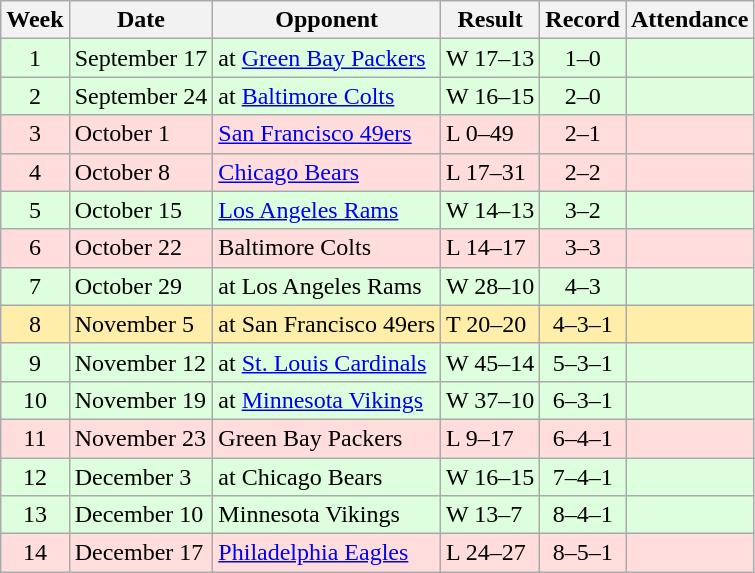<table class="wikitable">
<tr>
<th>Week</th>
<th>Date</th>
<th>Opponent</th>
<th>Result</th>
<th>Record</th>
<th>Attendance</th>
</tr>
<tr style="background: #ddffdd;">
<td align=center>1</td>
<td>September 17</td>
<td>at <a href='#'>Green Bay Packers</a></td>
<td>W 17–13</td>
<td align=center>1–0</td>
<td></td>
</tr>
<tr style="background: #ddffdd;">
<td align=center>2</td>
<td>September 24</td>
<td>at <a href='#'>Baltimore Colts</a></td>
<td>W 16–15</td>
<td align=center>2–0</td>
<td></td>
</tr>
<tr style="background: #ffdddd;">
<td align=center>3</td>
<td>October 1</td>
<td><a href='#'>San Francisco 49ers</a></td>
<td>L 0–49</td>
<td align=center>2–1</td>
<td></td>
</tr>
<tr style="background: #ffdddd;">
<td align=center>4</td>
<td>October 8</td>
<td><a href='#'>Chicago Bears</a></td>
<td>L 17–31</td>
<td align=center>2–2</td>
<td></td>
</tr>
<tr style="background: #ddffdd;">
<td align=center>5</td>
<td>October 15</td>
<td><a href='#'>Los Angeles Rams</a></td>
<td>W 14–13</td>
<td align=center>3–2</td>
<td></td>
</tr>
<tr style="background: #ffdddd;">
<td align=center>6</td>
<td>October 22</td>
<td>Baltimore Colts</td>
<td>L 14–17</td>
<td align=center>3–3</td>
<td></td>
</tr>
<tr style="background: #ddffdd;">
<td align=center>7</td>
<td>October 29</td>
<td>at Los Angeles Rams</td>
<td>W 28–10</td>
<td align=center>4–3</td>
<td></td>
</tr>
<tr style="background: #ffeeaa;">
<td align=center>8</td>
<td>November 5</td>
<td>at San Francisco 49ers</td>
<td>T 20–20</td>
<td align=center>4–3–1</td>
<td></td>
</tr>
<tr style="background: #ddffdd;">
<td align=center>9</td>
<td>November 12</td>
<td>at <a href='#'>St. Louis Cardinals</a></td>
<td>W 45–14</td>
<td align=center>5–3–1</td>
<td></td>
</tr>
<tr style="background: #ddffdd;">
<td align=center>10</td>
<td>November 19</td>
<td>at <a href='#'>Minnesota Vikings</a></td>
<td>W 37–10</td>
<td align=center>6–3–1</td>
<td></td>
</tr>
<tr style="background: #ffdddd;">
<td align=center>11</td>
<td>November 23</td>
<td>Green Bay Packers</td>
<td>L 9–17</td>
<td align=center>6–4–1</td>
<td></td>
</tr>
<tr style="background: #ddffdd;">
<td align=center>12</td>
<td>December 3</td>
<td>at Chicago Bears</td>
<td>W 16–15</td>
<td align=center>7–4–1</td>
<td></td>
</tr>
<tr style="background: #ddffdd;">
<td align=center>13</td>
<td>December 10</td>
<td>Minnesota Vikings</td>
<td>W 13–7</td>
<td align=center>8–4–1</td>
<td></td>
</tr>
<tr style="background: #ffdddd;">
<td align=center>14</td>
<td>December 17</td>
<td><a href='#'>Philadelphia Eagles</a></td>
<td>L 24–27</td>
<td align=center>8–5–1</td>
<td></td>
</tr>
</table>
